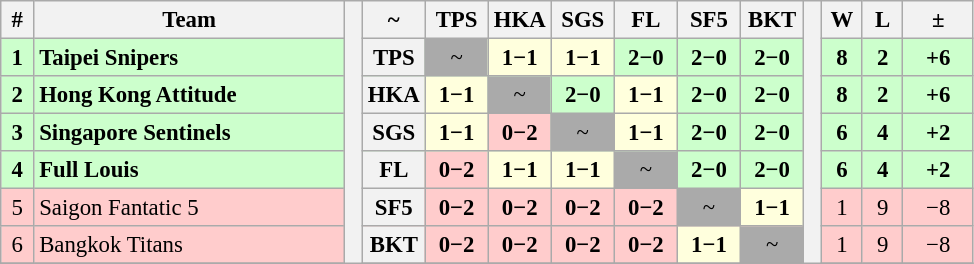<table class="wikitable" style="font-size: 95%; text-align: center">
<tr>
<th width="15">#</th>
<th style="width:200px;">Team</th>
<th rowspan="10" style="width:5px;;"></th>
<th>~</th>
<th style="width:35px;" title="">TPS</th>
<th style="width:35px;" title="">HKA</th>
<th style="width:35px;" title="">SGS</th>
<th style="width:35px;" title="">FL</th>
<th style="width:35px;" title="">SF5</th>
<th style="width:35px;" title="">BKT</th>
<th rowspan="10" style="width:5px;;"></th>
<th style="width:20px;" title="Wins">W</th>
<th style="width:20px;" title="Losses">L</th>
<th style="width:40px;">±</th>
</tr>
<tr style="background:#cfc;">
<td><strong>1</strong></td>
<td style="text-align: left"> <strong>Taipei Snipers</strong></td>
<th>TPS</th>
<td style="background-color:#aaaaaa">~</td>
<td style="background-color:#ffd;"><strong>1−1</strong></td>
<td style="background-color:#ffd;"><strong>1−1</strong></td>
<td style="background-color:#ccffcc"><strong>2−0</strong></td>
<td style="background-color:#ccffcc"><strong>2−0</strong></td>
<td style="background-color:#ccffcc"><strong>2−0</strong></td>
<td><strong>8</strong></td>
<td><strong>2</strong></td>
<td><strong>+6</strong></td>
</tr>
<tr style="background:#cfc;">
<td><strong>2</strong></td>
<td style="text-align: left"> <strong>Hong Kong Attitude</strong></td>
<th>HKA</th>
<td style="background-color:#ffd;"><strong>1−1</strong></td>
<td style="background-color:#aaaaaa">~</td>
<td style="background-color:#ccffcc"><strong>2−0</strong></td>
<td style="background-color:#ffd;"><strong>1−1</strong></td>
<td style="background-color:#ccffcc"><strong>2−0</strong></td>
<td style="background-color:#ccffcc"><strong>2−0</strong></td>
<td><strong>8</strong></td>
<td><strong>2</strong></td>
<td><strong>+6</strong></td>
</tr>
<tr style="background:#cfc;">
<td><strong>3</strong></td>
<td style="text-align: left"> <strong>Singapore Sentinels</strong></td>
<th>SGS</th>
<td style="background-color:#ffd;"><strong>1−1</strong></td>
<td style="background-color:#ffcccc"><strong>0−2</strong></td>
<td style="background-color:#aaaaaa">~</td>
<td style="background-color:#ffd;"><strong>1−1</strong></td>
<td style="background-color:#ccffcc"><strong>2−0</strong></td>
<td style="background-color:#ccffcc"><strong>2−0</strong></td>
<td><strong>6</strong></td>
<td><strong>4</strong></td>
<td><strong>+2</strong></td>
</tr>
<tr style="background:#cfc;">
<td><strong>4</strong></td>
<td style="text-align: left"> <strong>Full Louis</strong></td>
<th>FL</th>
<td style="background-color:#ffcccc"><strong>0−2</strong></td>
<td style="background-color:#ffd;"><strong>1−1</strong></td>
<td style="background-color:#ffd;"><strong>1−1</strong></td>
<td style="background-color:#aaaaaa">~</td>
<td style="background-color:#ccffcc"><strong>2−0</strong></td>
<td style="background-color:#ccffcc"><strong>2−0</strong></td>
<td><strong>6</strong></td>
<td><strong>4</strong></td>
<td><strong>+2</strong></td>
</tr>
<tr style="background-color:#ffcccc">
<td>5</td>
<td style="text-align: left"> Saigon Fantatic 5</td>
<th>SF5</th>
<td style="background-color:#ffcccc"><strong>0−2</strong></td>
<td style="background-color:#ffcccc"><strong>0−2</strong></td>
<td style="background-color:#ffcccc"><strong>0−2</strong></td>
<td style="background-color:#ffcccc"><strong>0−2</strong></td>
<td style="background-color:#aaaaaa">~</td>
<td style="background-color:#ffd;"><strong>1−1</strong></td>
<td>1</td>
<td>9</td>
<td>−8</td>
</tr>
<tr style="background-color:#ffcccc">
<td>6</td>
<td style="text-align: left"> ⁠⁠Bangkok Titans</td>
<th>BKT</th>
<td style="background-color:#ffcccc"><strong>0−2</strong></td>
<td style="background-color:#ffcccc"><strong>0−2</strong></td>
<td style="background-color:#ffcccc"><strong>0−2</strong></td>
<td style="background-color:#ffcccc"><strong>0−2</strong></td>
<td style="background-color:#ffd;"><strong>1−1</strong></td>
<td style="background-color:#aaaaaa">~</td>
<td>1</td>
<td>9</td>
<td>−8</td>
</tr>
<tr>
</tr>
</table>
